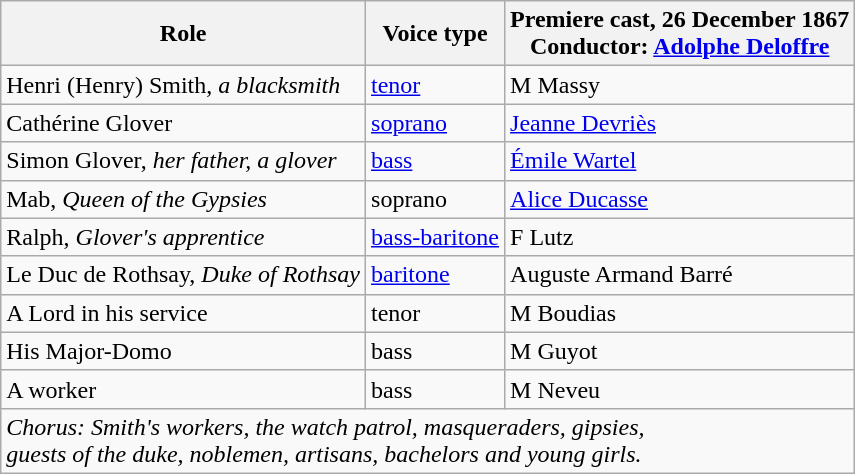<table class="wikitable">
<tr>
<th>Role</th>
<th>Voice type</th>
<th>Premiere cast, 26 December 1867<br>Conductor: <a href='#'>Adolphe Deloffre</a></th>
</tr>
<tr>
<td>Henri (Henry) Smith, <em>a blacksmith</em></td>
<td><a href='#'>tenor</a></td>
<td>M Massy</td>
</tr>
<tr>
<td>Cathérine Glover</td>
<td><a href='#'>soprano</a></td>
<td><a href='#'>Jeanne Devriès</a></td>
</tr>
<tr>
<td>Simon Glover, <em>her father, a glover</em></td>
<td><a href='#'>bass</a></td>
<td><a href='#'>Émile Wartel</a></td>
</tr>
<tr>
<td>Mab, <em>Queen of the Gypsies</em></td>
<td>soprano</td>
<td><a href='#'>Alice Ducasse</a></td>
</tr>
<tr>
<td>Ralph, <em>Glover's apprentice</em></td>
<td><a href='#'>bass-baritone</a></td>
<td>F Lutz</td>
</tr>
<tr>
<td>Le Duc de Rothsay, <em>Duke of Rothsay</em></td>
<td><a href='#'>baritone</a></td>
<td>Auguste Armand Barré</td>
</tr>
<tr>
<td>A Lord in his service</td>
<td>tenor</td>
<td>M Boudias</td>
</tr>
<tr>
<td>His Major-Domo</td>
<td>bass</td>
<td>M Guyot</td>
</tr>
<tr>
<td>A worker</td>
<td>bass</td>
<td>M Neveu</td>
</tr>
<tr>
<td colspan="3"><em>Chorus: Smith's workers, the watch patrol, masqueraders, gipsies,<br>guests of the duke, noblemen, artisans, bachelors and young girls.</em></td>
</tr>
</table>
